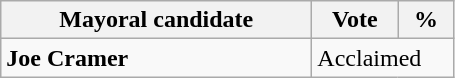<table class="wikitable">
<tr>
<th width="200px">Mayoral candidate</th>
<th width="50px">Vote</th>
<th width="30px">%</th>
</tr>
<tr>
<td><strong>Joe Cramer</strong> </td>
<td colspan="2">Acclaimed</td>
</tr>
</table>
